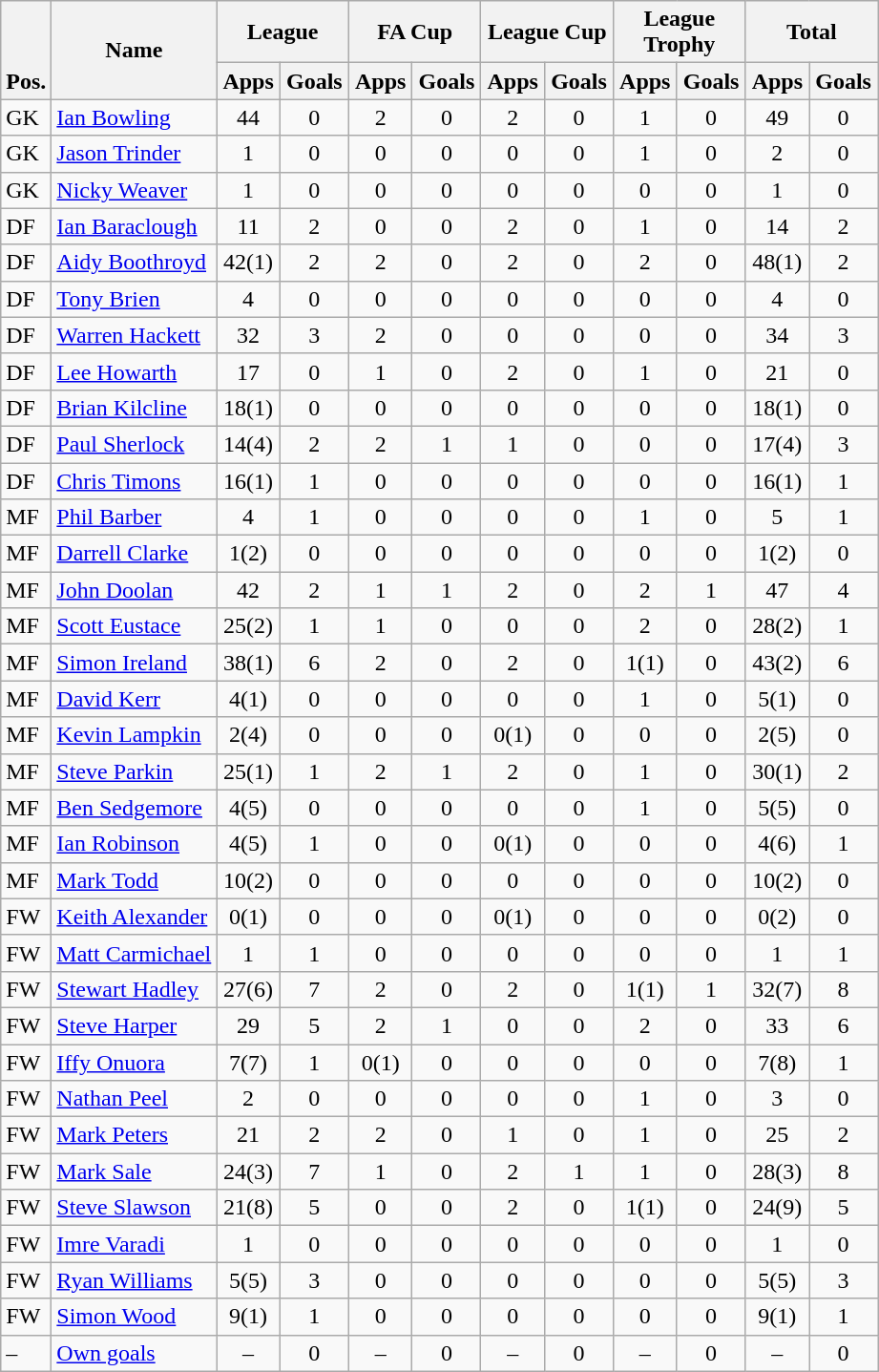<table class="wikitable" style="text-align:center">
<tr>
<th rowspan="2" valign="bottom">Pos.</th>
<th rowspan="2">Name</th>
<th colspan="2" width="85">League</th>
<th colspan="2" width="85">FA Cup</th>
<th colspan="2" width="85">League Cup</th>
<th colspan="2" width="85">League Trophy</th>
<th colspan="2" width="85">Total</th>
</tr>
<tr>
<th>Apps</th>
<th>Goals</th>
<th>Apps</th>
<th>Goals</th>
<th>Apps</th>
<th>Goals</th>
<th>Apps</th>
<th>Goals</th>
<th>Apps</th>
<th>Goals</th>
</tr>
<tr>
<td align="left">GK</td>
<td align="left"> <a href='#'>Ian Bowling</a></td>
<td>44</td>
<td>0</td>
<td>2</td>
<td>0</td>
<td>2</td>
<td>0</td>
<td>1</td>
<td>0</td>
<td>49</td>
<td>0</td>
</tr>
<tr>
<td align="left">GK</td>
<td align="left"> <a href='#'>Jason Trinder</a></td>
<td>1</td>
<td>0</td>
<td>0</td>
<td>0</td>
<td>0</td>
<td>0</td>
<td>1</td>
<td>0</td>
<td>2</td>
<td>0</td>
</tr>
<tr>
<td align="left">GK</td>
<td align="left"> <a href='#'>Nicky Weaver</a></td>
<td>1</td>
<td>0</td>
<td>0</td>
<td>0</td>
<td>0</td>
<td>0</td>
<td>0</td>
<td>0</td>
<td>1</td>
<td>0</td>
</tr>
<tr>
<td align="left">DF</td>
<td align="left"> <a href='#'>Ian Baraclough</a></td>
<td>11</td>
<td>2</td>
<td>0</td>
<td>0</td>
<td>2</td>
<td>0</td>
<td>1</td>
<td>0</td>
<td>14</td>
<td>2</td>
</tr>
<tr>
<td align="left">DF</td>
<td align="left"> <a href='#'>Aidy Boothroyd</a></td>
<td>42(1)</td>
<td>2</td>
<td>2</td>
<td>0</td>
<td>2</td>
<td>0</td>
<td>2</td>
<td>0</td>
<td>48(1)</td>
<td>2</td>
</tr>
<tr>
<td align="left">DF</td>
<td align="left"> <a href='#'>Tony Brien</a></td>
<td>4</td>
<td>0</td>
<td>0</td>
<td>0</td>
<td>0</td>
<td>0</td>
<td>0</td>
<td>0</td>
<td>4</td>
<td>0</td>
</tr>
<tr>
<td align="left">DF</td>
<td align="left"> <a href='#'>Warren Hackett</a></td>
<td>32</td>
<td>3</td>
<td>2</td>
<td>0</td>
<td>0</td>
<td>0</td>
<td>0</td>
<td>0</td>
<td>34</td>
<td>3</td>
</tr>
<tr>
<td align="left">DF</td>
<td align="left"> <a href='#'>Lee Howarth</a></td>
<td>17</td>
<td>0</td>
<td>1</td>
<td>0</td>
<td>2</td>
<td>0</td>
<td>1</td>
<td>0</td>
<td>21</td>
<td>0</td>
</tr>
<tr>
<td align="left">DF</td>
<td align="left"> <a href='#'>Brian Kilcline</a></td>
<td>18(1)</td>
<td>0</td>
<td>0</td>
<td>0</td>
<td>0</td>
<td>0</td>
<td>0</td>
<td>0</td>
<td>18(1)</td>
<td>0</td>
</tr>
<tr>
<td align="left">DF</td>
<td align="left"> <a href='#'>Paul Sherlock</a></td>
<td>14(4)</td>
<td>2</td>
<td>2</td>
<td>1</td>
<td>1</td>
<td>0</td>
<td>0</td>
<td>0</td>
<td>17(4)</td>
<td>3</td>
</tr>
<tr>
<td align="left">DF</td>
<td align="left"> <a href='#'>Chris Timons</a></td>
<td>16(1)</td>
<td>1</td>
<td>0</td>
<td>0</td>
<td>0</td>
<td>0</td>
<td>0</td>
<td>0</td>
<td>16(1)</td>
<td>1</td>
</tr>
<tr>
<td align="left">MF</td>
<td align="left"> <a href='#'>Phil Barber</a></td>
<td>4</td>
<td>1</td>
<td>0</td>
<td>0</td>
<td>0</td>
<td>0</td>
<td>1</td>
<td>0</td>
<td>5</td>
<td>1</td>
</tr>
<tr>
<td align="left">MF</td>
<td align="left"> <a href='#'>Darrell Clarke</a></td>
<td>1(2)</td>
<td>0</td>
<td>0</td>
<td>0</td>
<td>0</td>
<td>0</td>
<td>0</td>
<td>0</td>
<td>1(2)</td>
<td>0</td>
</tr>
<tr>
<td align="left">MF</td>
<td align="left"> <a href='#'>John Doolan</a></td>
<td>42</td>
<td>2</td>
<td>1</td>
<td>1</td>
<td>2</td>
<td>0</td>
<td>2</td>
<td>1</td>
<td>47</td>
<td>4</td>
</tr>
<tr>
<td align="left">MF</td>
<td align="left"> <a href='#'>Scott Eustace</a></td>
<td>25(2)</td>
<td>1</td>
<td>1</td>
<td>0</td>
<td>0</td>
<td>0</td>
<td>2</td>
<td>0</td>
<td>28(2)</td>
<td>1</td>
</tr>
<tr>
<td align="left">MF</td>
<td align="left"> <a href='#'>Simon Ireland</a></td>
<td>38(1)</td>
<td>6</td>
<td>2</td>
<td>0</td>
<td>2</td>
<td>0</td>
<td>1(1)</td>
<td>0</td>
<td>43(2)</td>
<td>6</td>
</tr>
<tr>
<td align="left">MF</td>
<td align="left"> <a href='#'>David Kerr</a></td>
<td>4(1)</td>
<td>0</td>
<td>0</td>
<td>0</td>
<td>0</td>
<td>0</td>
<td>1</td>
<td>0</td>
<td>5(1)</td>
<td>0</td>
</tr>
<tr>
<td align="left">MF</td>
<td align="left"> <a href='#'>Kevin Lampkin</a></td>
<td>2(4)</td>
<td>0</td>
<td>0</td>
<td>0</td>
<td>0(1)</td>
<td>0</td>
<td>0</td>
<td>0</td>
<td>2(5)</td>
<td>0</td>
</tr>
<tr>
<td align="left">MF</td>
<td align="left"> <a href='#'>Steve Parkin</a></td>
<td>25(1)</td>
<td>1</td>
<td>2</td>
<td>1</td>
<td>2</td>
<td>0</td>
<td>1</td>
<td>0</td>
<td>30(1)</td>
<td>2</td>
</tr>
<tr>
<td align="left">MF</td>
<td align="left"> <a href='#'>Ben Sedgemore</a></td>
<td>4(5)</td>
<td>0</td>
<td>0</td>
<td>0</td>
<td>0</td>
<td>0</td>
<td>1</td>
<td>0</td>
<td>5(5)</td>
<td>0</td>
</tr>
<tr>
<td align="left">MF</td>
<td align="left"> <a href='#'>Ian Robinson</a></td>
<td>4(5)</td>
<td>1</td>
<td>0</td>
<td>0</td>
<td>0(1)</td>
<td>0</td>
<td>0</td>
<td>0</td>
<td>4(6)</td>
<td>1</td>
</tr>
<tr>
<td align="left">MF</td>
<td align="left"> <a href='#'>Mark Todd</a></td>
<td>10(2)</td>
<td>0</td>
<td>0</td>
<td>0</td>
<td>0</td>
<td>0</td>
<td>0</td>
<td>0</td>
<td>10(2)</td>
<td>0</td>
</tr>
<tr>
<td align="left">FW</td>
<td align="left"> <a href='#'>Keith Alexander</a></td>
<td>0(1)</td>
<td>0</td>
<td>0</td>
<td>0</td>
<td>0(1)</td>
<td>0</td>
<td>0</td>
<td>0</td>
<td>0(2)</td>
<td>0</td>
</tr>
<tr>
<td align="left">FW</td>
<td align="left"> <a href='#'>Matt Carmichael</a></td>
<td>1</td>
<td>1</td>
<td>0</td>
<td>0</td>
<td>0</td>
<td>0</td>
<td>0</td>
<td>0</td>
<td>1</td>
<td>1</td>
</tr>
<tr>
<td align="left">FW</td>
<td align="left"> <a href='#'>Stewart Hadley</a></td>
<td>27(6)</td>
<td>7</td>
<td>2</td>
<td>0</td>
<td>2</td>
<td>0</td>
<td>1(1)</td>
<td>1</td>
<td>32(7)</td>
<td>8</td>
</tr>
<tr>
<td align="left">FW</td>
<td align="left"> <a href='#'>Steve Harper</a></td>
<td>29</td>
<td>5</td>
<td>2</td>
<td>1</td>
<td>0</td>
<td>0</td>
<td>2</td>
<td>0</td>
<td>33</td>
<td>6</td>
</tr>
<tr>
<td align="left">FW</td>
<td align="left"> <a href='#'>Iffy Onuora</a></td>
<td>7(7)</td>
<td>1</td>
<td>0(1)</td>
<td>0</td>
<td>0</td>
<td>0</td>
<td>0</td>
<td>0</td>
<td>7(8)</td>
<td>1</td>
</tr>
<tr>
<td align="left">FW</td>
<td align="left"> <a href='#'>Nathan Peel</a></td>
<td>2</td>
<td>0</td>
<td>0</td>
<td>0</td>
<td>0</td>
<td>0</td>
<td>1</td>
<td>0</td>
<td>3</td>
<td>0</td>
</tr>
<tr>
<td align="left">FW</td>
<td align="left"> <a href='#'>Mark Peters</a></td>
<td>21</td>
<td>2</td>
<td>2</td>
<td>0</td>
<td>1</td>
<td>0</td>
<td>1</td>
<td>0</td>
<td>25</td>
<td>2</td>
</tr>
<tr>
<td align="left">FW</td>
<td align="left"> <a href='#'>Mark Sale</a></td>
<td>24(3)</td>
<td>7</td>
<td>1</td>
<td>0</td>
<td>2</td>
<td>1</td>
<td>1</td>
<td>0</td>
<td>28(3)</td>
<td>8</td>
</tr>
<tr>
<td align="left">FW</td>
<td align="left"> <a href='#'>Steve Slawson</a></td>
<td>21(8)</td>
<td>5</td>
<td>0</td>
<td>0</td>
<td>2</td>
<td>0</td>
<td>1(1)</td>
<td>0</td>
<td>24(9)</td>
<td>5</td>
</tr>
<tr>
<td align="left">FW</td>
<td align="left"> <a href='#'>Imre Varadi</a></td>
<td>1</td>
<td>0</td>
<td>0</td>
<td>0</td>
<td>0</td>
<td>0</td>
<td>0</td>
<td>0</td>
<td>1</td>
<td>0</td>
</tr>
<tr>
<td align="left">FW</td>
<td align="left"> <a href='#'>Ryan Williams</a></td>
<td>5(5)</td>
<td>3</td>
<td>0</td>
<td>0</td>
<td>0</td>
<td>0</td>
<td>0</td>
<td>0</td>
<td>5(5)</td>
<td>3</td>
</tr>
<tr>
<td align="left">FW</td>
<td align="left"> <a href='#'>Simon Wood</a></td>
<td>9(1)</td>
<td>1</td>
<td>0</td>
<td>0</td>
<td>0</td>
<td>0</td>
<td>0</td>
<td>0</td>
<td>9(1)</td>
<td>1</td>
</tr>
<tr>
<td align="left">–</td>
<td align="left"><a href='#'>Own goals</a></td>
<td>–</td>
<td>0</td>
<td>–</td>
<td>0</td>
<td>–</td>
<td>0</td>
<td>–</td>
<td>0</td>
<td>–</td>
<td>0</td>
</tr>
</table>
